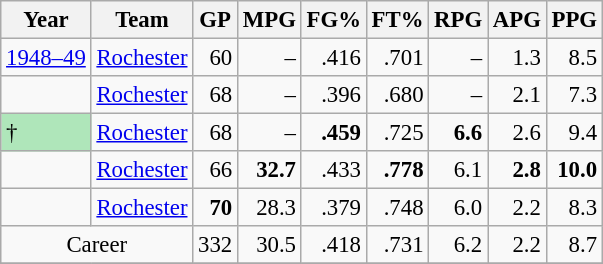<table class="wikitable sortable" style="font-size:95%; text-align:right;">
<tr>
<th>Year</th>
<th>Team</th>
<th>GP</th>
<th>MPG</th>
<th>FG%</th>
<th>FT%</th>
<th>RPG</th>
<th>APG</th>
<th>PPG</th>
</tr>
<tr>
<td style="text-align:left;"><a href='#'>1948–49</a></td>
<td style="text-align:left;"><a href='#'>Rochester</a></td>
<td>60</td>
<td>–</td>
<td>.416</td>
<td>.701</td>
<td>–</td>
<td>1.3</td>
<td>8.5</td>
</tr>
<tr>
<td style="text-align:left;"></td>
<td style="text-align:left;"><a href='#'>Rochester</a></td>
<td>68</td>
<td>–</td>
<td>.396</td>
<td>.680</td>
<td>–</td>
<td>2.1</td>
<td>7.3</td>
</tr>
<tr>
<td style="text-align:left; background:#afe6ba;">†</td>
<td style="text-align:left;"><a href='#'>Rochester</a></td>
<td>68</td>
<td>–</td>
<td><strong>.459</strong></td>
<td>.725</td>
<td><strong>6.6</strong></td>
<td>2.6</td>
<td>9.4</td>
</tr>
<tr>
<td style="text-align:left;"></td>
<td style="text-align:left;"><a href='#'>Rochester</a></td>
<td>66</td>
<td><strong>32.7</strong></td>
<td>.433</td>
<td><strong>.778</strong></td>
<td>6.1</td>
<td><strong>2.8</strong></td>
<td><strong>10.0</strong></td>
</tr>
<tr>
<td style="text-align:left;"></td>
<td style="text-align:left;"><a href='#'>Rochester</a></td>
<td><strong>70</strong></td>
<td>28.3</td>
<td>.379</td>
<td>.748</td>
<td>6.0</td>
<td>2.2</td>
<td>8.3</td>
</tr>
<tr>
<td style="text-align:center;" colspan="2">Career</td>
<td>332</td>
<td>30.5</td>
<td>.418</td>
<td>.731</td>
<td>6.2</td>
<td>2.2</td>
<td>8.7</td>
</tr>
<tr>
</tr>
</table>
